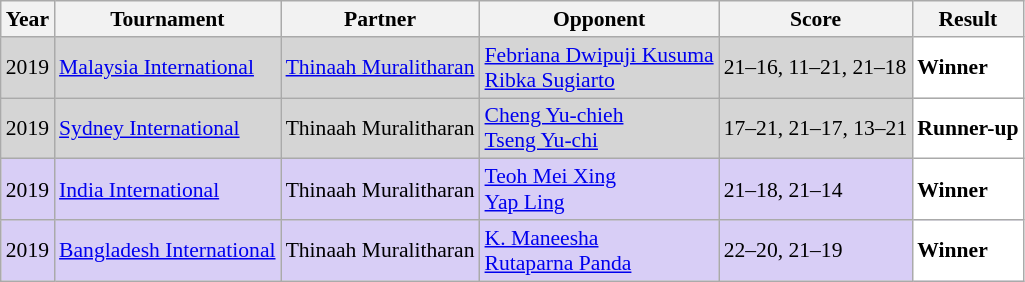<table class="sortable wikitable" style="font-size: 90%;">
<tr>
<th>Year</th>
<th>Tournament</th>
<th>Partner</th>
<th>Opponent</th>
<th>Score</th>
<th>Result</th>
</tr>
<tr style="background:#D5D5D5">
<td align="center">2019</td>
<td align="left"><a href='#'>Malaysia International</a></td>
<td align="left"> <a href='#'>Thinaah Muralitharan</a></td>
<td align="left"> <a href='#'>Febriana Dwipuji Kusuma</a> <br>  <a href='#'>Ribka Sugiarto</a></td>
<td align="left">21–16, 11–21, 21–18</td>
<td style="text-align:left; background:white"> <strong>Winner</strong></td>
</tr>
<tr style="background:#D5D5D5">
<td align="center">2019</td>
<td align="left"><a href='#'>Sydney International</a></td>
<td align="left"> Thinaah Muralitharan</td>
<td align="left"> <a href='#'>Cheng Yu-chieh</a> <br>  <a href='#'>Tseng Yu-chi</a></td>
<td align="left">17–21, 21–17, 13–21</td>
<td style="text-align:left; background:white"> <strong>Runner-up</strong></td>
</tr>
<tr style="background:#D8CEF6">
<td align="center">2019</td>
<td align="left"><a href='#'>India International</a></td>
<td align="left"> Thinaah Muralitharan</td>
<td align="left"> <a href='#'>Teoh Mei Xing</a> <br>  <a href='#'>Yap Ling</a></td>
<td align="left">21–18, 21–14</td>
<td style="text-align:left; background:white"> <strong>Winner</strong></td>
</tr>
<tr style="background:#D8CEF6">
<td align="center">2019</td>
<td align="left"><a href='#'>Bangladesh International</a></td>
<td align="left"> Thinaah Muralitharan</td>
<td align="left"> <a href='#'>K. Maneesha</a> <br>  <a href='#'>Rutaparna Panda</a></td>
<td align="left">22–20, 21–19</td>
<td style="text-align:left; background:white"> <strong>Winner</strong></td>
</tr>
</table>
